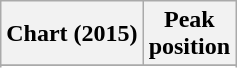<table class="wikitable sortable">
<tr>
<th>Chart (2015)</th>
<th>Peak <br> position</th>
</tr>
<tr>
</tr>
<tr>
</tr>
<tr>
</tr>
<tr>
</tr>
</table>
